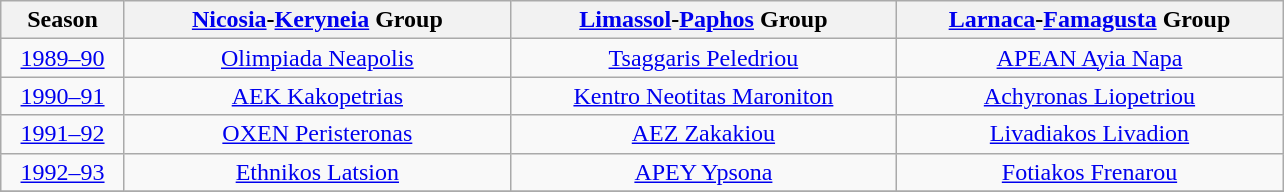<table class="wikitable" style="text-align:left style="font-size:90%">
<tr>
<th width="75">Season</th>
<th width="250"><a href='#'>Nicosia</a>-<a href='#'>Keryneia</a> Group</th>
<th width="250"><a href='#'>Limassol</a>-<a href='#'>Paphos</a> Group</th>
<th width="250"><a href='#'>Larnaca</a>-<a href='#'>Famagusta</a> Group</th>
</tr>
<tr>
<td style="text-align:center;"><a href='#'>1989–90</a></td>
<td style="text-align:center;"><a href='#'>Olimpiada Neapolis</a></td>
<td style="text-align:center;"><a href='#'>Tsaggaris Peledriou</a></td>
<td style="text-align:center;"><a href='#'>APEAN Ayia Napa</a></td>
</tr>
<tr>
<td style="text-align:center;"><a href='#'>1990–91</a></td>
<td style="text-align:center;"><a href='#'>AEK Kakopetrias</a></td>
<td style="text-align:center;"><a href='#'>Kentro Neotitas Maroniton</a></td>
<td style="text-align:center;"><a href='#'>Achyronas Liopetriou</a></td>
</tr>
<tr>
<td style="text-align:center;"><a href='#'>1991–92</a></td>
<td style="text-align:center;"><a href='#'>OXEN Peristeronas</a></td>
<td style="text-align:center;"><a href='#'>AEZ Zakakiou</a></td>
<td style="text-align:center;"><a href='#'>Livadiakos Livadion</a></td>
</tr>
<tr>
<td style="text-align:center;"><a href='#'>1992–93</a></td>
<td style="text-align:center;"><a href='#'>Ethnikos Latsion</a></td>
<td style="text-align:center;"><a href='#'>APEY Ypsona</a></td>
<td style="text-align:center;"><a href='#'>Fotiakos Frenarou</a></td>
</tr>
<tr>
</tr>
</table>
